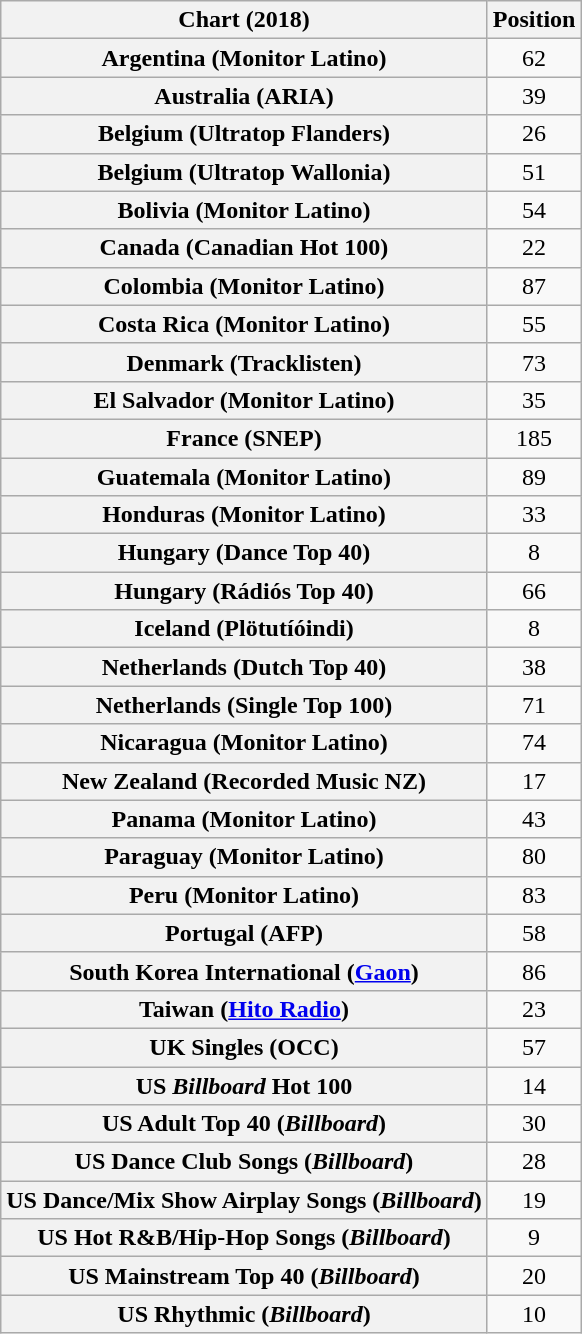<table class="wikitable sortable plainrowheaders" style="text-align:center">
<tr>
<th scope="col">Chart (2018)</th>
<th scope="col">Position</th>
</tr>
<tr>
<th scope="row">Argentina (Monitor Latino)</th>
<td>62</td>
</tr>
<tr>
<th scope="row">Australia (ARIA)</th>
<td>39</td>
</tr>
<tr>
<th scope="row">Belgium (Ultratop Flanders)</th>
<td>26</td>
</tr>
<tr>
<th scope="row">Belgium (Ultratop Wallonia)</th>
<td>51</td>
</tr>
<tr>
<th scope="row">Bolivia (Monitor Latino)</th>
<td>54</td>
</tr>
<tr>
<th scope="row">Canada (Canadian Hot 100)</th>
<td>22</td>
</tr>
<tr>
<th scope="row">Colombia (Monitor Latino)</th>
<td>87</td>
</tr>
<tr>
<th scope="row">Costa Rica (Monitor Latino)</th>
<td>55</td>
</tr>
<tr>
<th scope="row">Denmark (Tracklisten)</th>
<td>73</td>
</tr>
<tr>
<th scope="row">El Salvador (Monitor Latino)</th>
<td>35</td>
</tr>
<tr>
<th scope="row">France (SNEP)</th>
<td>185</td>
</tr>
<tr>
<th scope="row">Guatemala (Monitor Latino)</th>
<td>89</td>
</tr>
<tr>
<th scope="row">Honduras (Monitor Latino)</th>
<td>33</td>
</tr>
<tr>
<th scope="row">Hungary (Dance Top 40)</th>
<td>8</td>
</tr>
<tr>
<th scope="row">Hungary (Rádiós Top 40)</th>
<td>66</td>
</tr>
<tr>
<th scope="row">Iceland (Plötutíóindi)</th>
<td>8</td>
</tr>
<tr>
<th scope="row">Netherlands (Dutch Top 40)</th>
<td>38</td>
</tr>
<tr>
<th scope="row">Netherlands (Single Top 100)</th>
<td>71</td>
</tr>
<tr>
<th scope="row">Nicaragua (Monitor Latino)</th>
<td>74</td>
</tr>
<tr>
<th scope="row">New Zealand (Recorded Music NZ)</th>
<td>17</td>
</tr>
<tr>
<th scope="row">Panama (Monitor Latino)</th>
<td>43</td>
</tr>
<tr>
<th scope="row">Paraguay (Monitor Latino)</th>
<td>80</td>
</tr>
<tr>
<th scope="row">Peru (Monitor Latino)</th>
<td>83</td>
</tr>
<tr>
<th scope="row">Portugal (AFP)</th>
<td>58</td>
</tr>
<tr>
<th scope="row">South Korea International (<a href='#'>Gaon</a>)</th>
<td>86</td>
</tr>
<tr>
<th scope="row">Taiwan (<a href='#'>Hito Radio</a>)</th>
<td>23</td>
</tr>
<tr>
<th scope="row">UK Singles (OCC)</th>
<td>57</td>
</tr>
<tr>
<th scope="row">US <em>Billboard</em> Hot 100</th>
<td>14</td>
</tr>
<tr>
<th scope="row">US Adult Top 40 (<em>Billboard</em>)</th>
<td>30</td>
</tr>
<tr>
<th scope="row">US Dance Club Songs (<em>Billboard</em>)</th>
<td>28</td>
</tr>
<tr>
<th scope="row">US Dance/Mix Show Airplay Songs (<em>Billboard</em>)</th>
<td>19</td>
</tr>
<tr>
<th scope="row">US Hot R&B/Hip-Hop Songs (<em>Billboard</em>)</th>
<td>9</td>
</tr>
<tr>
<th scope="row">US Mainstream Top 40 (<em>Billboard</em>)</th>
<td>20</td>
</tr>
<tr>
<th scope="row">US Rhythmic (<em>Billboard</em>)</th>
<td>10</td>
</tr>
</table>
